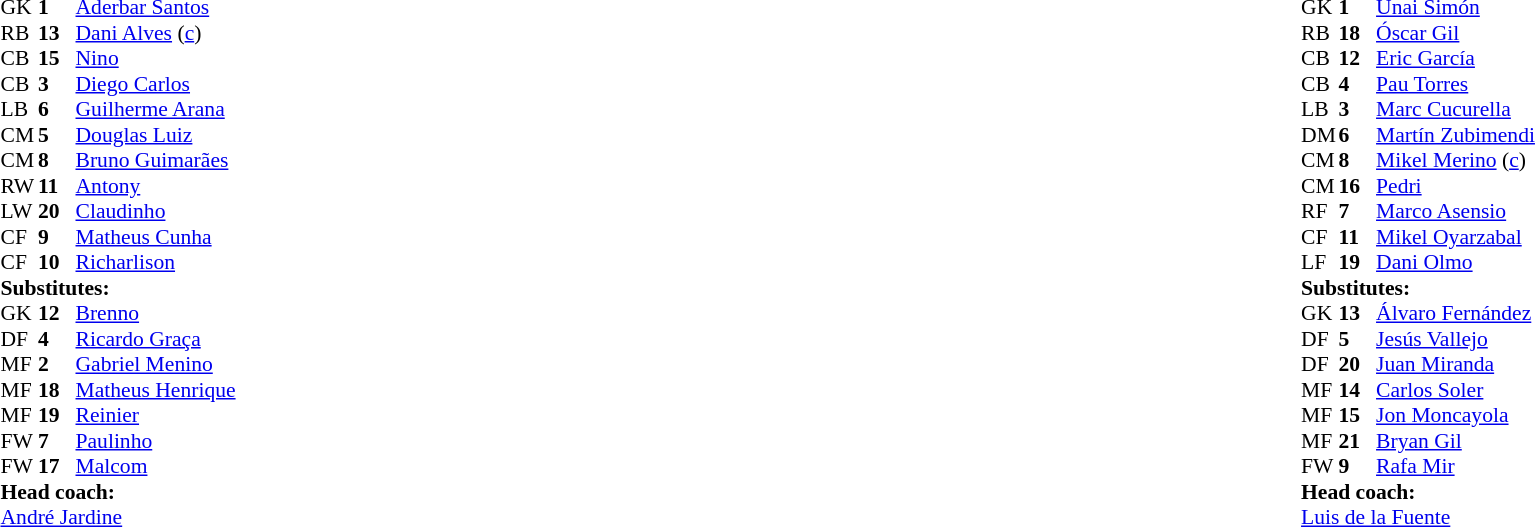<table width="100%">
<tr>
<td valign="top" width="40%"><br><table style="font-size:90%" cellspacing="0" cellpadding="0">
<tr>
<th width=25></th>
<th width=25></th>
</tr>
<tr>
<td>GK</td>
<td><strong>1</strong></td>
<td><a href='#'>Aderbar Santos</a></td>
</tr>
<tr>
<td>RB</td>
<td><strong>13</strong></td>
<td><a href='#'>Dani Alves</a> (<a href='#'>c</a>)</td>
</tr>
<tr>
<td>CB</td>
<td><strong>15</strong></td>
<td><a href='#'>Nino</a></td>
</tr>
<tr>
<td>CB</td>
<td><strong>3</strong></td>
<td><a href='#'>Diego Carlos</a></td>
</tr>
<tr>
<td>LB</td>
<td><strong>6</strong></td>
<td><a href='#'>Guilherme Arana</a></td>
<td></td>
</tr>
<tr>
<td>CM</td>
<td><strong>5</strong></td>
<td><a href='#'>Douglas Luiz</a></td>
<td></td>
</tr>
<tr>
<td>CM</td>
<td><strong>8</strong></td>
<td><a href='#'>Bruno Guimarães</a></td>
</tr>
<tr>
<td>RW</td>
<td><strong>11</strong></td>
<td><a href='#'>Antony</a></td>
<td></td>
<td></td>
</tr>
<tr>
<td>LW</td>
<td><strong>20</strong></td>
<td><a href='#'>Claudinho</a></td>
<td></td>
<td></td>
</tr>
<tr>
<td>CF</td>
<td><strong>9</strong></td>
<td><a href='#'>Matheus Cunha</a></td>
<td></td>
<td></td>
</tr>
<tr>
<td>CF</td>
<td><strong>10</strong></td>
<td><a href='#'>Richarlison</a></td>
<td></td>
<td></td>
</tr>
<tr>
<td colspan=3><strong>Substitutes:</strong></td>
</tr>
<tr>
<td>GK</td>
<td><strong>12</strong></td>
<td><a href='#'>Brenno</a></td>
</tr>
<tr>
<td>DF</td>
<td><strong>4</strong></td>
<td><a href='#'>Ricardo Graça</a></td>
</tr>
<tr>
<td>MF</td>
<td><strong>2</strong></td>
<td><a href='#'>Gabriel Menino</a></td>
<td></td>
<td></td>
</tr>
<tr>
<td>MF</td>
<td><strong>18</strong></td>
<td><a href='#'>Matheus Henrique</a></td>
</tr>
<tr>
<td>MF</td>
<td><strong>19</strong></td>
<td><a href='#'>Reinier</a></td>
<td></td>
<td></td>
</tr>
<tr>
<td>FW</td>
<td><strong>7</strong></td>
<td><a href='#'>Paulinho</a></td>
<td></td>
<td></td>
</tr>
<tr>
<td>FW</td>
<td><strong>17</strong></td>
<td><a href='#'>Malcom</a></td>
<td></td>
<td></td>
</tr>
<tr>
<td colspan=3><strong>Head coach:</strong></td>
</tr>
<tr>
<td colspan=3><a href='#'>André Jardine</a></td>
</tr>
</table>
</td>
<td valign="top"></td>
<td valign="top" width="50%"><br><table style="font-size:90%; margin:auto" cellspacing="0" cellpadding="0">
<tr>
<th width=25></th>
<th width=25></th>
</tr>
<tr>
<td>GK</td>
<td><strong>1</strong></td>
<td><a href='#'>Unai Simón</a></td>
</tr>
<tr>
<td>RB</td>
<td><strong>18</strong></td>
<td><a href='#'>Óscar Gil</a></td>
<td></td>
<td></td>
</tr>
<tr>
<td>CB</td>
<td><strong>12</strong></td>
<td><a href='#'>Eric García</a></td>
<td></td>
</tr>
<tr>
<td>CB</td>
<td><strong>4</strong></td>
<td><a href='#'>Pau Torres</a></td>
</tr>
<tr>
<td>LB</td>
<td><strong>3</strong></td>
<td><a href='#'>Marc Cucurella</a></td>
<td></td>
<td></td>
</tr>
<tr>
<td>DM</td>
<td><strong>6</strong></td>
<td><a href='#'>Martín Zubimendi</a></td>
<td></td>
<td></td>
</tr>
<tr>
<td>CM</td>
<td><strong>8</strong></td>
<td><a href='#'>Mikel Merino</a> (<a href='#'>c</a>)</td>
<td></td>
<td></td>
</tr>
<tr>
<td>CM</td>
<td><strong>16</strong></td>
<td><a href='#'>Pedri</a></td>
</tr>
<tr>
<td>RF</td>
<td><strong>7</strong></td>
<td><a href='#'>Marco Asensio</a></td>
<td></td>
<td></td>
</tr>
<tr>
<td>CF</td>
<td><strong>11</strong></td>
<td><a href='#'>Mikel Oyarzabal</a></td>
<td></td>
<td></td>
</tr>
<tr>
<td>LF</td>
<td><strong>19</strong></td>
<td><a href='#'>Dani Olmo</a></td>
</tr>
<tr>
<td colspan=3><strong>Substitutes:</strong></td>
</tr>
<tr>
<td>GK</td>
<td><strong>13</strong></td>
<td><a href='#'>Álvaro Fernández</a></td>
</tr>
<tr>
<td>DF</td>
<td><strong>5</strong></td>
<td><a href='#'>Jesús Vallejo</a></td>
<td></td>
<td></td>
</tr>
<tr>
<td>DF</td>
<td><strong>20</strong></td>
<td><a href='#'>Juan Miranda</a></td>
<td></td>
<td></td>
</tr>
<tr>
<td>MF</td>
<td><strong>14</strong></td>
<td><a href='#'>Carlos Soler</a></td>
<td></td>
<td></td>
</tr>
<tr>
<td>MF</td>
<td><strong>15</strong></td>
<td><a href='#'>Jon Moncayola</a></td>
<td></td>
<td></td>
</tr>
<tr>
<td>MF</td>
<td><strong>21</strong></td>
<td><a href='#'>Bryan Gil</a></td>
<td></td>
<td></td>
</tr>
<tr>
<td>FW</td>
<td><strong>9</strong></td>
<td><a href='#'>Rafa Mir</a></td>
<td></td>
<td></td>
</tr>
<tr>
<td colspan=3><strong>Head coach:</strong></td>
</tr>
<tr>
<td colspan=3><a href='#'>Luis de la Fuente</a></td>
</tr>
</table>
</td>
</tr>
</table>
